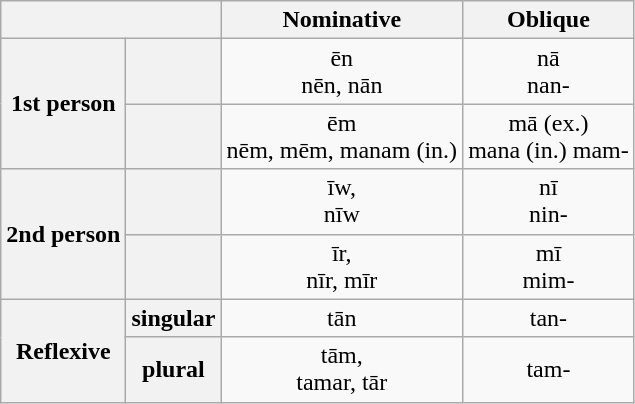<table class="wikitable" style="text-align:center">
<tr>
<th colspan="2"></th>
<th>Nominative</th>
<th>Oblique</th>
</tr>
<tr>
<th rowspan="2">1st person</th>
<th></th>
<td>ēn<br>nēn,
nān</td>
<td>nā<br>nan-</td>
</tr>
<tr>
<th colspan="1"></th>
<td>ēm<br>nēm,
mēm, manam (in.)</td>
<td>mā (ex.)<br>mana (in.)
mam-</td>
</tr>
<tr>
<th rowspan="2">2nd person</th>
<th colspan="1"></th>
<td>īw,<br>nīw</td>
<td>nī<br>nin-</td>
</tr>
<tr>
<th colspan="1"></th>
<td>īr,<br>nīr,
mīr</td>
<td>mī<br>mim-</td>
</tr>
<tr>
<th rowspan="2">Reflexive</th>
<th>singular</th>
<td>tān</td>
<td>tan-</td>
</tr>
<tr>
<th>plural</th>
<td>tām,<br>tamar,
tār</td>
<td>tam-</td>
</tr>
</table>
